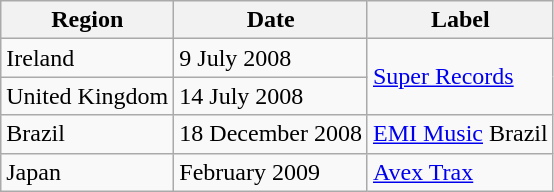<table class="wikitable">
<tr>
<th>Region</th>
<th>Date</th>
<th>Label</th>
</tr>
<tr>
<td>Ireland</td>
<td>9 July 2008</td>
<td rowspan="2"><a href='#'>Super Records</a></td>
</tr>
<tr>
<td>United Kingdom</td>
<td>14 July 2008</td>
</tr>
<tr>
<td>Brazil</td>
<td>18 December 2008</td>
<td><a href='#'>EMI Music</a> Brazil</td>
</tr>
<tr>
<td>Japan</td>
<td>February 2009</td>
<td><a href='#'>Avex Trax</a></td>
</tr>
</table>
